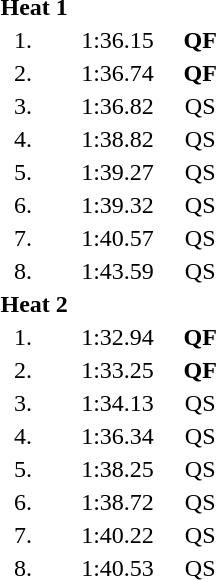<table style="text-align:center">
<tr>
<td colspan=4 align=left><strong>Heat 1</strong></td>
</tr>
<tr>
<td width=30>1.</td>
<td align=left></td>
<td width=80>1:36.15</td>
<td><strong>QF</strong></td>
</tr>
<tr>
<td>2.</td>
<td align=left></td>
<td>1:36.74</td>
<td><strong>QF</strong></td>
</tr>
<tr>
<td>3.</td>
<td align=left></td>
<td>1:36.82</td>
<td>QS</td>
</tr>
<tr>
<td>4.</td>
<td align=left></td>
<td>1:38.82</td>
<td>QS</td>
</tr>
<tr>
<td>5.</td>
<td align=left></td>
<td>1:39.27</td>
<td>QS</td>
</tr>
<tr>
<td>6.</td>
<td align=left></td>
<td>1:39.32</td>
<td>QS</td>
</tr>
<tr>
<td>7.</td>
<td align=left></td>
<td>1:40.57</td>
<td>QS</td>
</tr>
<tr>
<td>8.</td>
<td align=left></td>
<td>1:43.59</td>
<td>QS</td>
</tr>
<tr>
<td colspan=4 align=left><strong>Heat 2</strong></td>
</tr>
<tr>
<td>1.</td>
<td align=left></td>
<td>1:32.94</td>
<td><strong>QF</strong></td>
</tr>
<tr>
<td>2.</td>
<td align=left></td>
<td>1:33.25</td>
<td><strong>QF</strong></td>
</tr>
<tr>
<td>3.</td>
<td align=left></td>
<td>1:34.13</td>
<td>QS</td>
</tr>
<tr>
<td>4.</td>
<td align=left></td>
<td>1:36.34</td>
<td>QS</td>
</tr>
<tr>
<td>5.</td>
<td align=left></td>
<td>1:38.25</td>
<td>QS</td>
</tr>
<tr>
<td>6.</td>
<td align=left></td>
<td>1:38.72</td>
<td>QS</td>
</tr>
<tr>
<td>7.</td>
<td align=left></td>
<td>1:40.22</td>
<td>QS</td>
</tr>
<tr>
<td>8.</td>
<td align=left></td>
<td>1:40.53</td>
<td>QS</td>
</tr>
</table>
